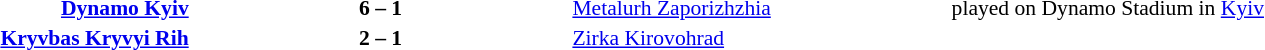<table width=100% cellspacing=1>
<tr>
<th width=20%></th>
<th width=20%></th>
<th width=20%></th>
<th></th>
</tr>
<tr style=font-size:90%>
<td align=right><strong><a href='#'>Dynamo Kyiv</a></strong></td>
<td align=center><strong>6 – 1</strong></td>
<td><a href='#'>Metalurh Zaporizhzhia</a></td>
<td>played on Dynamo Stadium in <a href='#'>Kyiv</a></td>
</tr>
<tr style=font-size:90%>
<td align=right><strong><a href='#'>Kryvbas Kryvyi Rih</a></strong></td>
<td align=center><strong>2 – 1</strong></td>
<td><a href='#'>Zirka Kirovohrad</a></td>
<td></td>
</tr>
</table>
